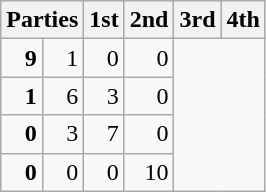<table class="wikitable" style="text-align:right;">
<tr>
<th colspan=2 style="text-align:left;">Parties</th>
<th>1st</th>
<th>2nd</th>
<th>3rd</th>
<th>4th</th>
</tr>
<tr>
<td><strong>9</strong></td>
<td>1</td>
<td>0</td>
<td>0</td>
</tr>
<tr>
<td><strong>1</strong></td>
<td>6</td>
<td>3</td>
<td>0</td>
</tr>
<tr>
<td><strong>0</strong></td>
<td>3</td>
<td>7</td>
<td>0</td>
</tr>
<tr>
<td><strong>0</strong></td>
<td>0</td>
<td>0</td>
<td>10</td>
</tr>
</table>
